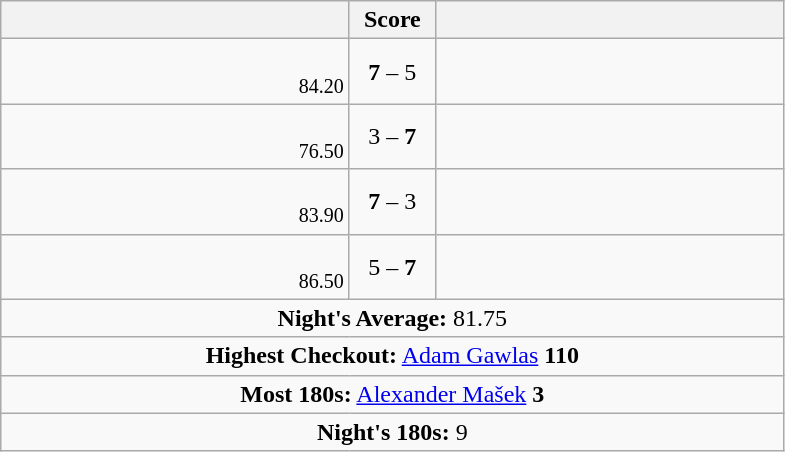<table class="wikitable" style="text-align:center">
<tr>
<th style="width:225px;"></th>
<th style="width:50px;">Score</th>
<th style="width:225px;"></th>
</tr>
<tr style="text-align:left;">
<td align=right> <br> <small><span>84.20</span></small></td>
<td align=center><strong>7</strong> – 5</td>
<td></td>
</tr>
<tr style="text-align:left;">
<td align=right> <br> <small><span>76.50</span></small></td>
<td align=center>3 – <strong>7</strong></td>
<td></td>
</tr>
<tr style="text-align:left;">
<td align=right> <br> <small><span>83.90</span></small></td>
<td align=center><strong>7</strong> – 3</td>
<td></td>
</tr>
<tr style="text-align:left;">
<td align=right> <br> <small><span>86.50</span></small></td>
<td align=center>5 – <strong>7</strong></td>
<td></td>
</tr>
<tr style="text-align:center;">
<td colspan="3"><strong>Night's Average:</strong> 81.75</td>
</tr>
<tr style="text-align:center;">
<td colspan="3"><strong>Highest Checkout:</strong>  <a href='#'>Adam Gawlas</a> <strong>110</strong></td>
</tr>
<tr style="text-align:center;">
<td colspan="3"><strong>Most 180s:</strong>   <a href='#'>Alexander Mašek</a> <strong>3</strong></td>
</tr>
<tr style="text-align:center;">
<td colspan="3"><strong>Night's 180s:</strong> 9</td>
</tr>
</table>
